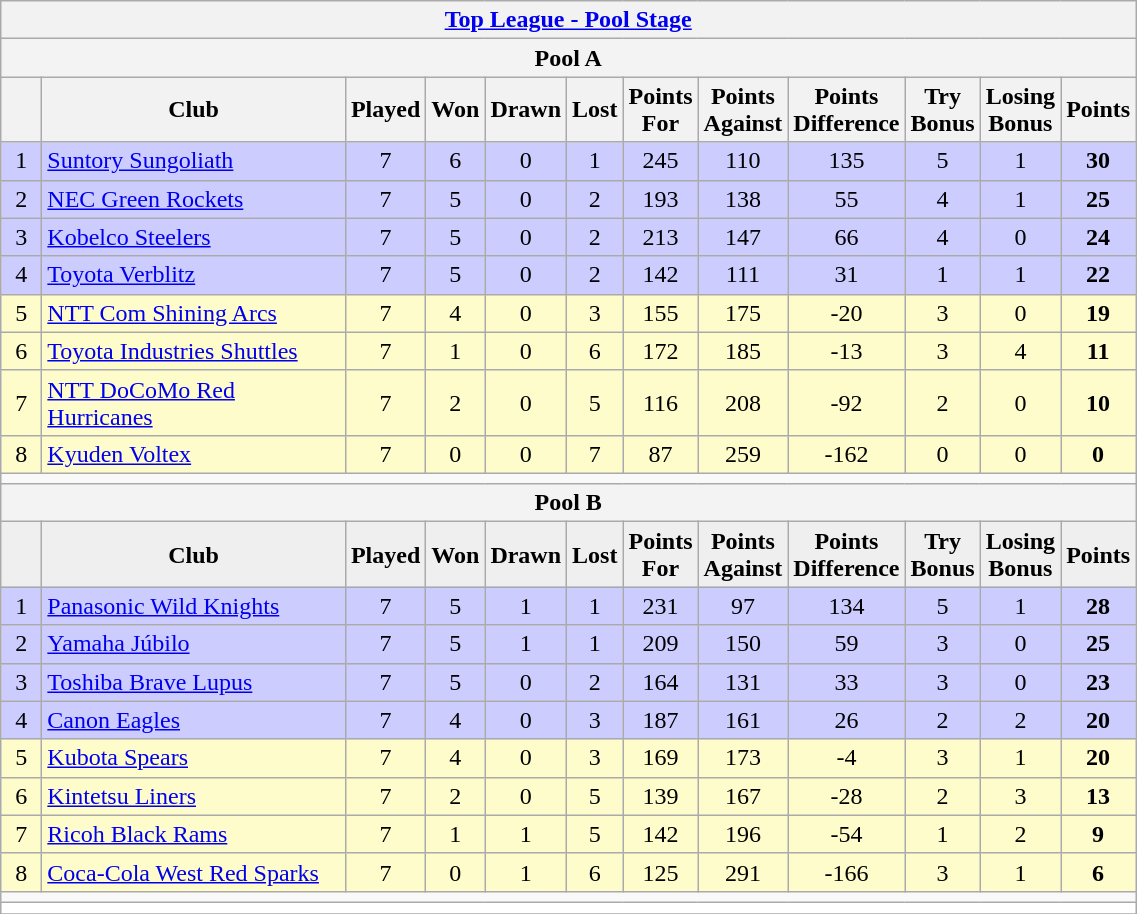<table class="wikitable collapsible collapsed"  style="text-align: center;">
<tr bgcolor="#f9f9f9">
<th colspan="15" cellpadding="0" cellspacing="0"><strong><a href='#'>Top League - Pool Stage</a></strong></th>
</tr>
<tr bgcolor="#f3f3f3">
<td colspan="15" cellpadding="0" cellspacing="0"><strong>Pool A</strong></td>
</tr>
<tr>
<th bgcolor="#efefef" width="20"></th>
<th bgcolor="#efefef" width="195">Club</th>
<th bgcolor="#efefef" width="20">Played</th>
<th bgcolor="#efefef" width="20">Won</th>
<th bgcolor="#efefef" width="20">Drawn</th>
<th bgcolor="#efefef" width="20">Lost</th>
<th bgcolor="#efefef" width="20">Points For</th>
<th bgcolor="#efefef" width="20">Points Against</th>
<th bgcolor="#efefef" width="20">Points Difference</th>
<th bgcolor="#efefef" width="20">Try Bonus</th>
<th bgcolor="#efefef" width="20">Losing Bonus</th>
<th bgcolor="#efefef" width="20">Points<br></th>
</tr>
<tr bgcolor=#ccccff align=center>
<td>1</td>
<td align=left><a href='#'>Suntory Sungoliath</a></td>
<td>7</td>
<td>6</td>
<td>0</td>
<td>1</td>
<td>245</td>
<td>110</td>
<td>135</td>
<td>5</td>
<td>1</td>
<td><strong>30</strong></td>
</tr>
<tr bgcolor=#ccccff align=center>
<td>2</td>
<td align=left><a href='#'>NEC Green Rockets</a></td>
<td>7</td>
<td>5</td>
<td>0</td>
<td>2</td>
<td>193</td>
<td>138</td>
<td>55</td>
<td>4</td>
<td>1</td>
<td><strong>25</strong></td>
</tr>
<tr bgcolor=#ccccff  align=center>
<td>3</td>
<td align=left><a href='#'>Kobelco Steelers</a></td>
<td>7</td>
<td>5</td>
<td>0</td>
<td>2</td>
<td>213</td>
<td>147</td>
<td>66</td>
<td>4</td>
<td>0</td>
<td><strong>24</strong></td>
</tr>
<tr bgcolor=#ccccff  align=center>
<td>4</td>
<td align=left><a href='#'>Toyota Verblitz</a></td>
<td>7</td>
<td>5</td>
<td>0</td>
<td>2</td>
<td>142</td>
<td>111</td>
<td>31</td>
<td>1</td>
<td>1</td>
<td><strong>22</strong></td>
</tr>
<tr bgcolor=#fffccc align=center>
<td>5</td>
<td align=left><a href='#'>NTT Com Shining Arcs</a></td>
<td>7</td>
<td>4</td>
<td>0</td>
<td>3</td>
<td>155</td>
<td>175</td>
<td>-20</td>
<td>3</td>
<td>0</td>
<td><strong>19</strong></td>
</tr>
<tr bgcolor=#fffccc align=center>
<td>6</td>
<td align=left><a href='#'>Toyota Industries Shuttles</a></td>
<td>7</td>
<td>1</td>
<td>0</td>
<td>6</td>
<td>172</td>
<td>185</td>
<td>-13</td>
<td>3</td>
<td>4</td>
<td><strong>11</strong></td>
</tr>
<tr bgcolor=#fffccc align=center>
<td>7</td>
<td align=left><a href='#'>NTT DoCoMo Red Hurricanes</a></td>
<td>7</td>
<td>2</td>
<td>0</td>
<td>5</td>
<td>116</td>
<td>208</td>
<td>-92</td>
<td>2</td>
<td>0</td>
<td><strong>10</strong></td>
</tr>
<tr bgcolor=#fffccc align=center>
<td>8</td>
<td align=left><a href='#'>Kyuden Voltex</a></td>
<td>7</td>
<td>0</td>
<td>0</td>
<td>7</td>
<td>87</td>
<td>259</td>
<td>-162</td>
<td>0</td>
<td>0</td>
<td><strong>0</strong></td>
</tr>
<tr bgcolor="#f9f9f9" align=center>
<td colspan="15" style="border:0px"></td>
</tr>
<tr |align=left|>
</tr>
<tr bgcolor="#f3f3f3">
<td colspan="15" cellpadding="0" cellspacing="0"><strong>Pool B</strong></td>
</tr>
<tr style="font-weight: bold;">
<td bgcolor="#efefef" width="20"></td>
<td bgcolor="#efefef" width="195">Club</td>
<td bgcolor="#efefef" width="20">Played</td>
<td bgcolor="#efefef" width="20">Won</td>
<td bgcolor="#efefef" width="20">Drawn</td>
<td bgcolor="#efefef" width="20">Lost</td>
<td bgcolor="#efefef" width="20">Points For</td>
<td bgcolor="#efefef" width="20">Points Against</td>
<td bgcolor="#efefef" width="20">Points Difference</td>
<td bgcolor="#efefef" width="20">Try Bonus</td>
<td bgcolor="#efefef" width="20">Losing Bonus</td>
<td bgcolor="#efefef" width="20">Points<br></td>
</tr>
<tr bgcolor=#ccccff align=center style="font-weight: normal;">
<td>1</td>
<td align=left><a href='#'>Panasonic Wild Knights</a></td>
<td>7</td>
<td>5</td>
<td>1</td>
<td>1</td>
<td>231</td>
<td>97</td>
<td>134</td>
<td>5</td>
<td>1</td>
<td><strong>28</strong></td>
</tr>
<tr bgcolor=#ccccff align=center>
<td>2</td>
<td align=left><a href='#'>Yamaha Júbilo</a></td>
<td>7</td>
<td>5</td>
<td>1</td>
<td>1</td>
<td>209</td>
<td>150</td>
<td>59</td>
<td>3</td>
<td>0</td>
<td><strong>25</strong></td>
</tr>
<tr bgcolor=#ccccff  align=center>
<td>3</td>
<td align=left><a href='#'>Toshiba Brave Lupus</a></td>
<td>7</td>
<td>5</td>
<td>0</td>
<td>2</td>
<td>164</td>
<td>131</td>
<td>33</td>
<td>3</td>
<td>0</td>
<td><strong>23</strong></td>
</tr>
<tr bgcolor=#ccccff  align=center>
<td>4</td>
<td align=left><a href='#'>Canon Eagles</a></td>
<td>7</td>
<td>4</td>
<td>0</td>
<td>3</td>
<td>187</td>
<td>161</td>
<td>26</td>
<td>2</td>
<td>2</td>
<td><strong>20</strong></td>
</tr>
<tr bgcolor=#fffccc align=center>
<td>5</td>
<td align=left><a href='#'>Kubota Spears</a></td>
<td>7</td>
<td>4</td>
<td>0</td>
<td>3</td>
<td>169</td>
<td>173</td>
<td>-4</td>
<td>3</td>
<td>1</td>
<td><strong>20</strong></td>
</tr>
<tr bgcolor=#fffccc align=center>
<td>6</td>
<td align=left><a href='#'>Kintetsu Liners</a></td>
<td>7</td>
<td>2</td>
<td>0</td>
<td>5</td>
<td>139</td>
<td>167</td>
<td>-28</td>
<td>2</td>
<td>3</td>
<td><strong>13</strong></td>
</tr>
<tr bgcolor=#fffccc align=center>
<td>7</td>
<td align=left><a href='#'>Ricoh Black Rams</a></td>
<td>7</td>
<td>1</td>
<td>1</td>
<td>5</td>
<td>142</td>
<td>196</td>
<td>-54</td>
<td>1</td>
<td>2</td>
<td><strong>9</strong></td>
</tr>
<tr bgcolor=#fffccc align=center>
<td>8</td>
<td align=left><a href='#'>Coca-Cola West Red Sparks</a></td>
<td>7</td>
<td>0</td>
<td>1</td>
<td>6</td>
<td>125</td>
<td>291</td>
<td>-166</td>
<td>3</td>
<td>1</td>
<td><strong>6</strong></td>
</tr>
<tr bgcolor="#f9f9f9" align=center>
<td colspan="15" style="border:0px"></td>
</tr>
<tr bgcolor="#ffffff" align=center>
<td colspan="15"></td>
</tr>
<tr |align=left|>
</tr>
</table>
